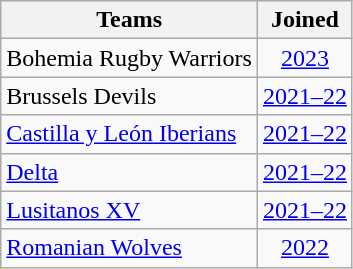<table class="wikitable">
<tr>
<th>Teams</th>
<th>Joined</th>
</tr>
<tr>
<td> Bohemia Rugby Warriors</td>
<td style="text-align: center;"><a href='#'>2023</a></td>
</tr>
<tr>
<td> Brussels Devils</td>
<td><a href='#'>2021–22</a></td>
</tr>
<tr>
<td> <a href='#'>Castilla y León Iberians</a></td>
<td><a href='#'>2021–22</a></td>
</tr>
<tr>
<td> <a href='#'>Delta</a></td>
<td><a href='#'>2021–22</a></td>
</tr>
<tr>
<td> <a href='#'>Lusitanos XV</a></td>
<td><a href='#'>2021–22</a></td>
</tr>
<tr>
<td> <a href='#'>Romanian Wolves</a></td>
<td style="text-align: center;"><a href='#'>2022</a></td>
</tr>
</table>
